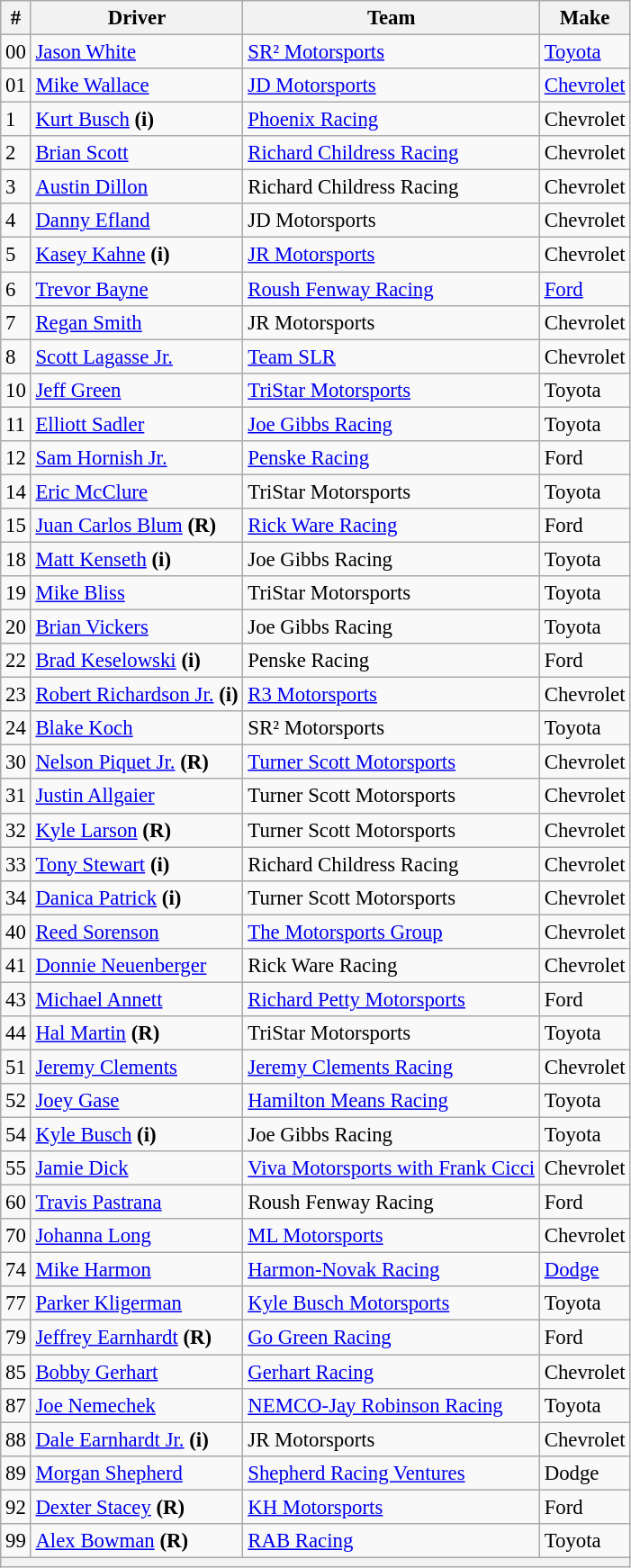<table class="wikitable" style="font-size:95%">
<tr>
<th>#</th>
<th>Driver</th>
<th>Team</th>
<th>Make</th>
</tr>
<tr>
<td>00</td>
<td><a href='#'>Jason White</a></td>
<td><a href='#'>SR² Motorsports</a></td>
<td><a href='#'>Toyota</a></td>
</tr>
<tr>
<td>01</td>
<td><a href='#'>Mike Wallace</a></td>
<td><a href='#'>JD Motorsports</a></td>
<td><a href='#'>Chevrolet</a></td>
</tr>
<tr>
<td>1</td>
<td><a href='#'>Kurt Busch</a> <strong>(i)</strong></td>
<td><a href='#'>Phoenix Racing</a></td>
<td>Chevrolet</td>
</tr>
<tr>
<td>2</td>
<td><a href='#'>Brian Scott</a></td>
<td><a href='#'>Richard Childress Racing</a></td>
<td>Chevrolet</td>
</tr>
<tr>
<td>3</td>
<td><a href='#'>Austin Dillon</a></td>
<td>Richard Childress Racing</td>
<td>Chevrolet</td>
</tr>
<tr>
<td>4</td>
<td><a href='#'>Danny Efland</a></td>
<td>JD Motorsports</td>
<td>Chevrolet</td>
</tr>
<tr>
<td>5</td>
<td><a href='#'>Kasey Kahne</a> <strong>(i)</strong></td>
<td><a href='#'>JR Motorsports</a></td>
<td>Chevrolet</td>
</tr>
<tr>
<td>6</td>
<td><a href='#'>Trevor Bayne</a></td>
<td><a href='#'>Roush Fenway Racing</a></td>
<td><a href='#'>Ford</a></td>
</tr>
<tr>
<td>7</td>
<td><a href='#'>Regan Smith</a></td>
<td>JR Motorsports</td>
<td>Chevrolet</td>
</tr>
<tr>
<td>8</td>
<td><a href='#'>Scott Lagasse Jr.</a></td>
<td><a href='#'>Team SLR</a></td>
<td>Chevrolet</td>
</tr>
<tr>
<td>10</td>
<td><a href='#'>Jeff Green</a></td>
<td><a href='#'>TriStar Motorsports</a></td>
<td>Toyota</td>
</tr>
<tr>
<td>11</td>
<td><a href='#'>Elliott Sadler</a></td>
<td><a href='#'>Joe Gibbs Racing</a></td>
<td>Toyota</td>
</tr>
<tr>
<td>12</td>
<td><a href='#'>Sam Hornish Jr.</a></td>
<td><a href='#'>Penske Racing</a></td>
<td>Ford</td>
</tr>
<tr>
<td>14</td>
<td><a href='#'>Eric McClure</a></td>
<td>TriStar Motorsports</td>
<td>Toyota</td>
</tr>
<tr>
<td>15</td>
<td><a href='#'>Juan Carlos Blum</a> <strong>(R)</strong></td>
<td><a href='#'>Rick Ware Racing</a></td>
<td>Ford</td>
</tr>
<tr>
<td>18</td>
<td><a href='#'>Matt Kenseth</a> <strong>(i)</strong></td>
<td>Joe Gibbs Racing</td>
<td>Toyota</td>
</tr>
<tr>
<td>19</td>
<td><a href='#'>Mike Bliss</a></td>
<td>TriStar Motorsports</td>
<td>Toyota</td>
</tr>
<tr>
<td>20</td>
<td><a href='#'>Brian Vickers</a></td>
<td>Joe Gibbs Racing</td>
<td>Toyota</td>
</tr>
<tr>
<td>22</td>
<td><a href='#'>Brad Keselowski</a> <strong>(i)</strong></td>
<td>Penske Racing</td>
<td>Ford</td>
</tr>
<tr>
<td>23</td>
<td><a href='#'>Robert Richardson Jr.</a> <strong>(i)</strong></td>
<td><a href='#'>R3 Motorsports</a></td>
<td>Chevrolet</td>
</tr>
<tr>
<td>24</td>
<td><a href='#'>Blake Koch</a></td>
<td>SR² Motorsports</td>
<td>Toyota</td>
</tr>
<tr>
<td>30</td>
<td><a href='#'>Nelson Piquet Jr.</a> <strong>(R)</strong></td>
<td><a href='#'>Turner Scott Motorsports</a></td>
<td>Chevrolet</td>
</tr>
<tr>
<td>31</td>
<td><a href='#'>Justin Allgaier</a></td>
<td>Turner Scott Motorsports</td>
<td>Chevrolet</td>
</tr>
<tr>
<td>32</td>
<td><a href='#'>Kyle Larson</a> <strong>(R)</strong></td>
<td>Turner Scott Motorsports</td>
<td>Chevrolet</td>
</tr>
<tr>
<td>33</td>
<td><a href='#'>Tony Stewart</a> <strong>(i)</strong></td>
<td>Richard Childress Racing</td>
<td>Chevrolet</td>
</tr>
<tr>
<td>34</td>
<td><a href='#'>Danica Patrick</a> <strong>(i)</strong></td>
<td>Turner Scott Motorsports</td>
<td>Chevrolet</td>
</tr>
<tr>
<td>40</td>
<td><a href='#'>Reed Sorenson</a></td>
<td><a href='#'>The Motorsports Group</a></td>
<td>Chevrolet</td>
</tr>
<tr>
<td>41</td>
<td><a href='#'>Donnie Neuenberger</a></td>
<td>Rick Ware Racing</td>
<td>Chevrolet</td>
</tr>
<tr>
<td>43</td>
<td><a href='#'>Michael Annett</a></td>
<td><a href='#'>Richard Petty Motorsports</a></td>
<td>Ford</td>
</tr>
<tr>
<td>44</td>
<td><a href='#'>Hal Martin</a> <strong>(R)</strong></td>
<td>TriStar Motorsports</td>
<td>Toyota</td>
</tr>
<tr>
<td>51</td>
<td><a href='#'>Jeremy Clements</a></td>
<td><a href='#'>Jeremy Clements Racing</a></td>
<td>Chevrolet</td>
</tr>
<tr>
<td>52</td>
<td><a href='#'>Joey Gase</a></td>
<td><a href='#'>Hamilton Means Racing</a></td>
<td>Toyota</td>
</tr>
<tr>
<td>54</td>
<td><a href='#'>Kyle Busch</a> <strong>(i)</strong></td>
<td>Joe Gibbs Racing</td>
<td>Toyota</td>
</tr>
<tr>
<td>55</td>
<td><a href='#'>Jamie Dick</a></td>
<td><a href='#'>Viva Motorsports with Frank Cicci</a></td>
<td>Chevrolet</td>
</tr>
<tr>
<td>60</td>
<td><a href='#'>Travis Pastrana</a></td>
<td>Roush Fenway Racing</td>
<td>Ford</td>
</tr>
<tr>
<td>70</td>
<td><a href='#'>Johanna Long</a></td>
<td><a href='#'>ML Motorsports</a></td>
<td>Chevrolet</td>
</tr>
<tr>
<td>74</td>
<td><a href='#'>Mike Harmon</a></td>
<td><a href='#'>Harmon-Novak Racing</a></td>
<td><a href='#'>Dodge</a></td>
</tr>
<tr>
<td>77</td>
<td><a href='#'>Parker Kligerman</a></td>
<td><a href='#'>Kyle Busch Motorsports</a></td>
<td>Toyota</td>
</tr>
<tr>
<td>79</td>
<td><a href='#'>Jeffrey Earnhardt</a> <strong>(R)</strong></td>
<td><a href='#'>Go Green Racing</a></td>
<td>Ford</td>
</tr>
<tr>
<td>85</td>
<td><a href='#'>Bobby Gerhart</a></td>
<td><a href='#'>Gerhart Racing</a></td>
<td>Chevrolet</td>
</tr>
<tr>
<td>87</td>
<td><a href='#'>Joe Nemechek</a></td>
<td><a href='#'>NEMCO-Jay Robinson Racing</a></td>
<td>Toyota</td>
</tr>
<tr>
<td>88</td>
<td><a href='#'>Dale Earnhardt Jr.</a> <strong>(i)</strong></td>
<td>JR Motorsports</td>
<td>Chevrolet</td>
</tr>
<tr>
<td>89</td>
<td><a href='#'>Morgan Shepherd</a></td>
<td><a href='#'>Shepherd Racing Ventures</a></td>
<td>Dodge</td>
</tr>
<tr>
<td>92</td>
<td><a href='#'>Dexter Stacey</a> <strong>(R)</strong></td>
<td><a href='#'>KH Motorsports</a></td>
<td>Ford</td>
</tr>
<tr>
<td>99</td>
<td><a href='#'>Alex Bowman</a> <strong>(R)</strong></td>
<td><a href='#'>RAB Racing</a></td>
<td>Toyota</td>
</tr>
<tr>
<th colspan="4"></th>
</tr>
</table>
